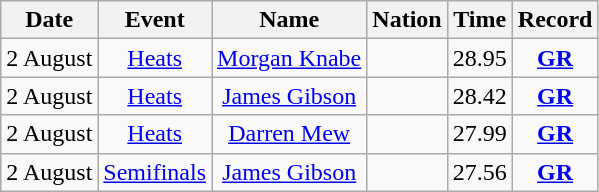<table class="wikitable" style=text-align:center>
<tr>
<th>Date</th>
<th>Event</th>
<th>Name</th>
<th>Nation</th>
<th>Time</th>
<th>Record</th>
</tr>
<tr>
<td>2 August</td>
<td><a href='#'>Heats</a></td>
<td><a href='#'>Morgan Knabe</a></td>
<td align=left></td>
<td>28.95</td>
<td><strong><a href='#'>GR</a></strong></td>
</tr>
<tr>
<td>2 August</td>
<td><a href='#'>Heats</a></td>
<td><a href='#'>James Gibson</a></td>
<td align=left></td>
<td>28.42</td>
<td><strong><a href='#'>GR</a></strong></td>
</tr>
<tr>
<td>2 August</td>
<td><a href='#'>Heats</a></td>
<td><a href='#'>Darren Mew</a></td>
<td align=left></td>
<td>27.99</td>
<td><strong><a href='#'>GR</a></strong></td>
</tr>
<tr>
<td>2 August</td>
<td><a href='#'>Semifinals</a></td>
<td><a href='#'>James Gibson</a></td>
<td align=left></td>
<td>27.56</td>
<td><strong><a href='#'>GR</a></strong></td>
</tr>
</table>
